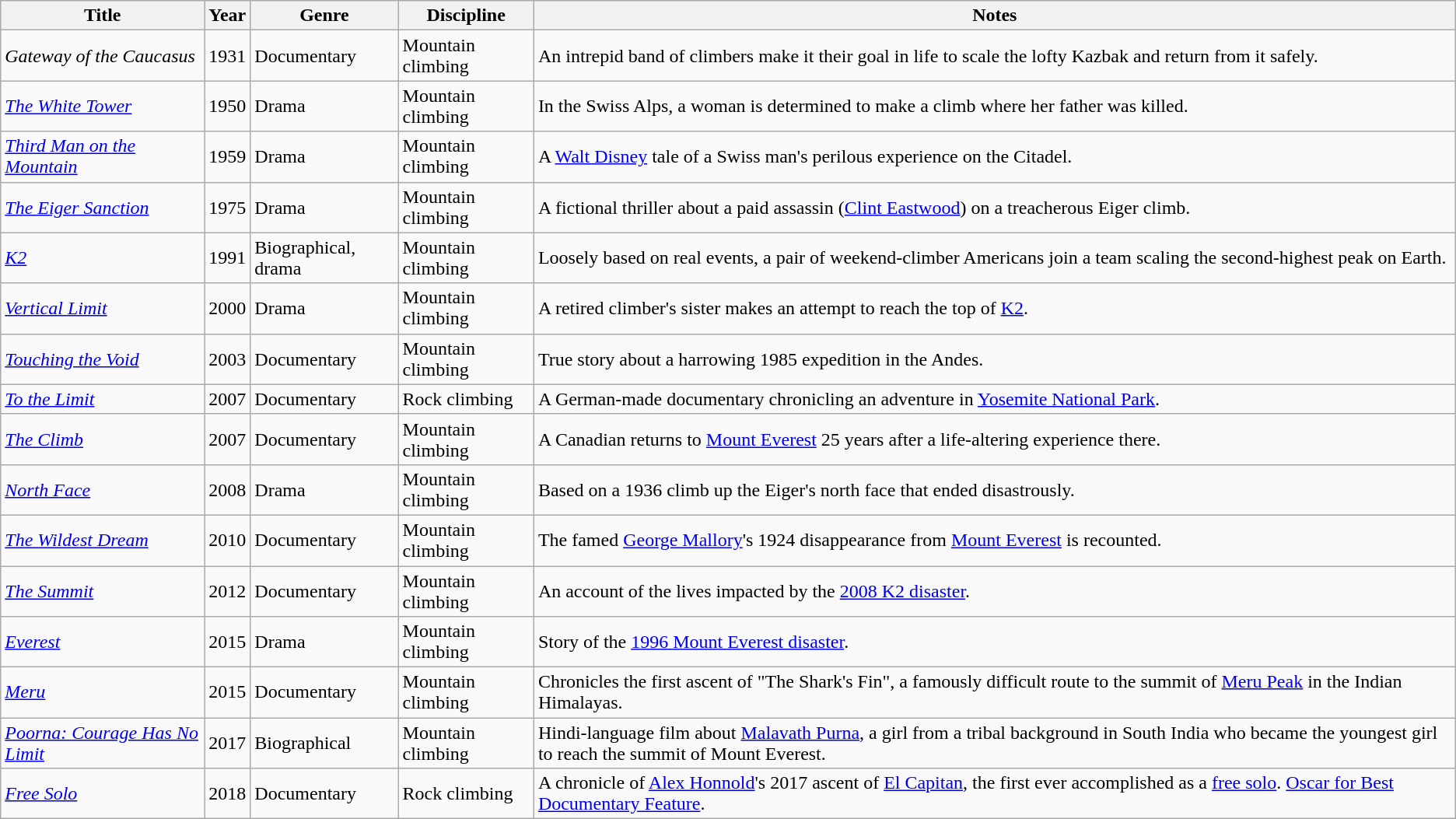<table class="wikitable sortable">
<tr>
<th>Title</th>
<th>Year</th>
<th>Genre</th>
<th>Discipline</th>
<th>Notes</th>
</tr>
<tr>
<td><em>Gateway of the Caucasus</em></td>
<td>1931</td>
<td>Documentary</td>
<td>Mountain climbing</td>
<td>An intrepid band of climbers make it their goal in life to scale the lofty Kazbak and return from it safely.</td>
</tr>
<tr>
<td><em><a href='#'>The White Tower</a></em></td>
<td>1950</td>
<td>Drama</td>
<td>Mountain climbing</td>
<td>In the Swiss Alps, a woman is determined to make a climb where her father was killed.</td>
</tr>
<tr>
<td><em><a href='#'>Third Man on the Mountain</a></em></td>
<td>1959</td>
<td>Drama</td>
<td>Mountain climbing</td>
<td>A <a href='#'>Walt Disney</a> tale of a Swiss man's perilous experience on the Citadel.</td>
</tr>
<tr>
<td><em><a href='#'>The Eiger Sanction</a></em></td>
<td>1975</td>
<td>Drama</td>
<td>Mountain climbing</td>
<td>A fictional thriller about a paid assassin (<a href='#'>Clint Eastwood</a>) on a treacherous Eiger climb.</td>
</tr>
<tr>
<td><em><a href='#'>K2</a></em></td>
<td>1991</td>
<td>Biographical, drama</td>
<td>Mountain climbing</td>
<td>Loosely based on real events, a pair of weekend-climber Americans join a team scaling the second-highest peak on Earth.</td>
</tr>
<tr>
<td><em><a href='#'>Vertical Limit</a></em></td>
<td>2000</td>
<td>Drama</td>
<td>Mountain climbing</td>
<td>A retired climber's sister makes an attempt to reach the top of <a href='#'>K2</a>.</td>
</tr>
<tr>
<td><em><a href='#'>Touching the Void</a></em></td>
<td>2003</td>
<td>Documentary</td>
<td>Mountain climbing</td>
<td>True story about a harrowing 1985 expedition in the Andes.</td>
</tr>
<tr>
<td><em><a href='#'>To the Limit</a></em></td>
<td>2007</td>
<td>Documentary</td>
<td>Rock climbing</td>
<td>A German-made documentary chronicling an adventure in <a href='#'>Yosemite National Park</a>.</td>
</tr>
<tr>
<td><em><a href='#'>The Climb</a></em></td>
<td>2007</td>
<td>Documentary</td>
<td>Mountain climbing</td>
<td>A Canadian returns to <a href='#'>Mount Everest</a> 25 years after a life-altering experience there.</td>
</tr>
<tr>
<td><em><a href='#'>North Face</a></em></td>
<td>2008</td>
<td>Drama</td>
<td>Mountain climbing</td>
<td>Based on a 1936 climb up the Eiger's north face that ended disastrously.</td>
</tr>
<tr>
<td><em><a href='#'>The Wildest Dream</a></em></td>
<td>2010</td>
<td>Documentary</td>
<td>Mountain climbing</td>
<td>The famed <a href='#'>George Mallory</a>'s 1924 disappearance from <a href='#'>Mount Everest</a> is recounted.</td>
</tr>
<tr>
<td><em><a href='#'>The Summit</a></em></td>
<td>2012</td>
<td>Documentary</td>
<td>Mountain climbing</td>
<td>An account of the lives impacted by the <a href='#'>2008 K2 disaster</a>.</td>
</tr>
<tr>
<td><em><a href='#'>Everest</a></em></td>
<td>2015</td>
<td>Drama</td>
<td>Mountain climbing</td>
<td>Story of the <a href='#'>1996 Mount Everest disaster</a>.</td>
</tr>
<tr>
<td><em><a href='#'>Meru</a></em></td>
<td>2015</td>
<td>Documentary</td>
<td>Mountain climbing</td>
<td>Chronicles the first ascent of "The Shark's Fin", a famously difficult route to the summit of <a href='#'>Meru Peak</a> in the Indian Himalayas.</td>
</tr>
<tr>
<td><em><a href='#'>Poorna: Courage Has No Limit</a></em></td>
<td>2017</td>
<td>Biographical</td>
<td>Mountain climbing</td>
<td>Hindi-language film about <a href='#'>Malavath Purna</a>, a girl from a tribal background in South India who became the youngest girl to reach the summit of Mount Everest.</td>
</tr>
<tr>
<td><em><a href='#'>Free Solo</a></em></td>
<td>2018</td>
<td>Documentary</td>
<td>Rock climbing</td>
<td>A chronicle of <a href='#'>Alex Honnold</a>'s 2017 ascent of <a href='#'>El Capitan</a>, the first ever accomplished as a <a href='#'>free solo</a>. <a href='#'>Oscar for Best Documentary Feature</a>.</td>
</tr>
</table>
